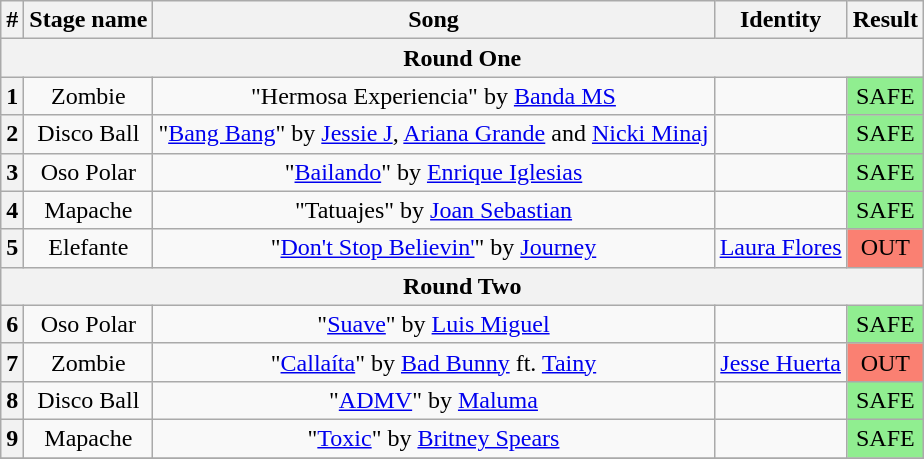<table class="wikitable plainrowheaders" style="text-align: center;">
<tr>
<th>#</th>
<th>Stage name</th>
<th>Song</th>
<th>Identity</th>
<th>Result</th>
</tr>
<tr>
<th colspan="5">Round One</th>
</tr>
<tr>
<th>1</th>
<td>Zombie</td>
<td>"Hermosa Experiencia" by <a href='#'>Banda MS</a></td>
<td></td>
<td bgcolor=lightgreen>SAFE</td>
</tr>
<tr>
<th>2</th>
<td>Disco Ball</td>
<td>"<a href='#'>Bang Bang</a>" by <a href='#'>Jessie J</a>, <a href='#'>Ariana Grande</a> and <a href='#'>Nicki Minaj</a></td>
<td></td>
<td bgcolor=lightgreen>SAFE</td>
</tr>
<tr>
<th>3</th>
<td>Oso Polar</td>
<td>"<a href='#'>Bailando</a>" by <a href='#'>Enrique Iglesias</a></td>
<td></td>
<td bgcolor=lightgreen>SAFE</td>
</tr>
<tr>
<th>4</th>
<td>Mapache</td>
<td>"Tatuajes" by <a href='#'>Joan Sebastian</a></td>
<td></td>
<td bgcolor=lightgreen>SAFE</td>
</tr>
<tr>
<th>5</th>
<td>Elefante</td>
<td>"<a href='#'>Don't Stop Believin'</a>" by <a href='#'>Journey</a></td>
<td><a href='#'>Laura Flores</a></td>
<td bgcolor=salmon>OUT</td>
</tr>
<tr>
<th colspan="5">Round Two</th>
</tr>
<tr>
<th>6</th>
<td>Oso Polar</td>
<td>"<a href='#'>Suave</a>" by <a href='#'>Luis Miguel</a></td>
<td></td>
<td bgcolor=lightgreen>SAFE</td>
</tr>
<tr>
<th>7</th>
<td>Zombie</td>
<td>"<a href='#'>Callaíta</a>" by <a href='#'>Bad Bunny</a> ft. <a href='#'>Tainy</a></td>
<td><a href='#'>Jesse Huerta</a></td>
<td bgcolor=salmon>OUT</td>
</tr>
<tr>
<th>8</th>
<td>Disco Ball</td>
<td>"<a href='#'>ADMV</a>" by <a href='#'>Maluma</a></td>
<td></td>
<td bgcolor=lightgreen>SAFE</td>
</tr>
<tr>
<th>9</th>
<td>Mapache</td>
<td>"<a href='#'>Toxic</a>" by <a href='#'>Britney Spears</a></td>
<td></td>
<td bgcolor=lightgreen>SAFE</td>
</tr>
<tr>
</tr>
</table>
